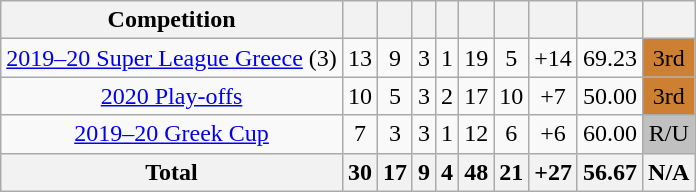<table class="wikitable" style="text-align:center">
<tr>
<th>Competition</th>
<th></th>
<th></th>
<th></th>
<th></th>
<th></th>
<th></th>
<th></th>
<th></th>
<th></th>
</tr>
<tr>
<td><a href='#'>2019–20 Super League Greece</a> (3)</td>
<td>13</td>
<td>9</td>
<td>3</td>
<td>1</td>
<td>19</td>
<td>5</td>
<td>+14</td>
<td>69.23</td>
<td bgcolor=#CD7F32>3rd</td>
</tr>
<tr>
<td><a href='#'>2020 Play-offs</a></td>
<td>10</td>
<td>5</td>
<td>3</td>
<td>2</td>
<td>17</td>
<td>10</td>
<td>+7</td>
<td>50.00</td>
<td bgcolor=#CD7F32>3rd</td>
</tr>
<tr>
<td><a href='#'>2019–20 Greek Cup</a></td>
<td>7</td>
<td>3</td>
<td>3</td>
<td>1</td>
<td>12</td>
<td>6</td>
<td>+6</td>
<td>60.00</td>
<td bgcolor=#C0C0C0>R/U</td>
</tr>
<tr>
<th>Total</th>
<th>30</th>
<th>17</th>
<th>9</th>
<th>4</th>
<th>48</th>
<th>21</th>
<th>+27</th>
<th>56.67</th>
<th>N/A</th>
</tr>
</table>
